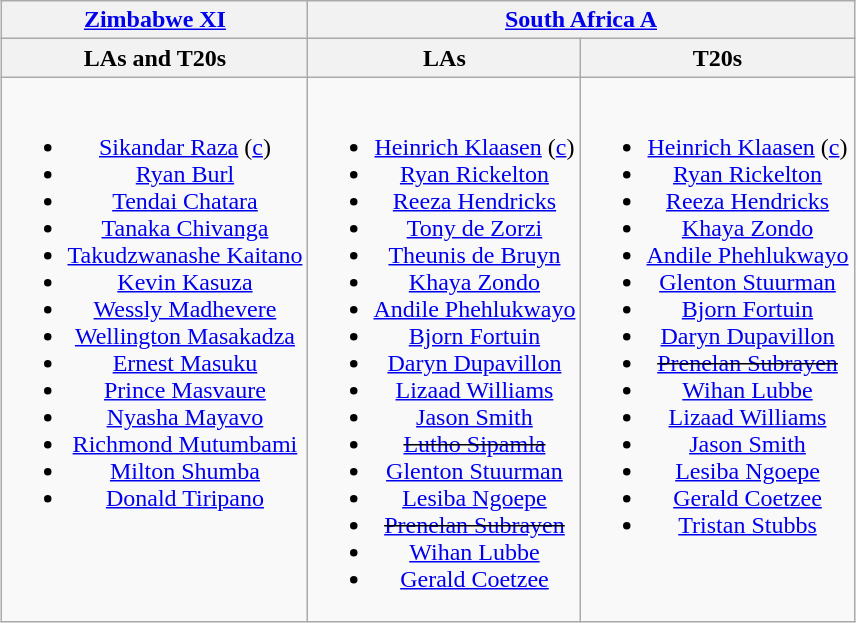<table class="wikitable" style="text-align:center; margin:auto">
<tr>
<th> <a href='#'>Zimbabwe XI</a></th>
<th colspan=2> <a href='#'>South Africa A</a></th>
</tr>
<tr>
<th>LAs and T20s</th>
<th>LAs</th>
<th>T20s</th>
</tr>
<tr style="vertical-align:top">
<td><br><ul><li><a href='#'>Sikandar Raza</a> (<a href='#'>c</a>)</li><li><a href='#'>Ryan Burl</a></li><li><a href='#'>Tendai Chatara</a></li><li><a href='#'>Tanaka Chivanga</a></li><li><a href='#'>Takudzwanashe Kaitano</a></li><li><a href='#'>Kevin Kasuza</a></li><li><a href='#'>Wessly Madhevere</a></li><li><a href='#'>Wellington Masakadza</a></li><li><a href='#'>Ernest Masuku</a></li><li><a href='#'>Prince Masvaure</a></li><li><a href='#'>Nyasha Mayavo</a></li><li><a href='#'>Richmond Mutumbami</a></li><li><a href='#'>Milton Shumba</a></li><li><a href='#'>Donald Tiripano</a></li></ul></td>
<td><br><ul><li><a href='#'>Heinrich Klaasen</a> (<a href='#'>c</a>)</li><li><a href='#'>Ryan Rickelton</a></li><li><a href='#'>Reeza Hendricks</a></li><li><a href='#'>Tony de Zorzi</a></li><li><a href='#'>Theunis de Bruyn</a></li><li><a href='#'>Khaya Zondo</a></li><li><a href='#'>Andile Phehlukwayo</a></li><li><a href='#'>Bjorn Fortuin</a></li><li><a href='#'>Daryn Dupavillon</a></li><li><a href='#'>Lizaad Williams</a></li><li><a href='#'>Jason Smith</a></li><li><s><a href='#'>Lutho Sipamla</a></s></li><li><a href='#'>Glenton Stuurman</a></li><li><a href='#'>Lesiba Ngoepe</a></li><li><s><a href='#'>Prenelan Subrayen</a></s></li><li><a href='#'>Wihan Lubbe</a></li><li><a href='#'>Gerald Coetzee</a></li></ul></td>
<td><br><ul><li><a href='#'>Heinrich Klaasen</a> (<a href='#'>c</a>)</li><li><a href='#'>Ryan Rickelton</a></li><li><a href='#'>Reeza Hendricks</a></li><li><a href='#'>Khaya Zondo</a></li><li><a href='#'>Andile Phehlukwayo</a></li><li><a href='#'>Glenton Stuurman</a></li><li><a href='#'>Bjorn Fortuin</a></li><li><a href='#'>Daryn Dupavillon</a></li><li><s><a href='#'>Prenelan Subrayen</a></s></li><li><a href='#'>Wihan Lubbe</a></li><li><a href='#'>Lizaad Williams</a></li><li><a href='#'>Jason Smith</a></li><li><a href='#'>Lesiba Ngoepe</a></li><li><a href='#'>Gerald Coetzee</a></li><li><a href='#'>Tristan Stubbs</a></li></ul></td>
</tr>
</table>
